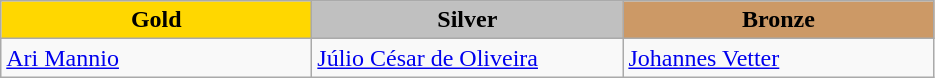<table class="wikitable" style="text-align:left">
<tr align="center">
<td width=200 bgcolor=gold><strong>Gold</strong></td>
<td width=200 bgcolor=silver><strong>Silver</strong></td>
<td width=200 bgcolor=CC9966><strong>Bronze</strong></td>
</tr>
<tr>
<td><a href='#'>Ari Mannio</a><br><em></em></td>
<td><a href='#'>Júlio César de Oliveira</a><br><em></em></td>
<td><a href='#'>Johannes Vetter</a><br><em></em></td>
</tr>
</table>
